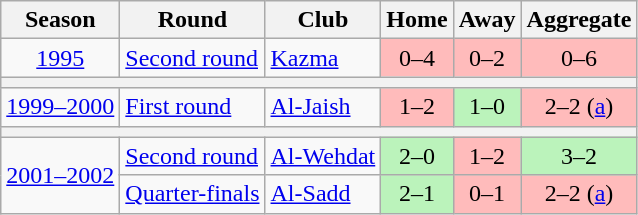<table class="wikitable" style="text-align:left">
<tr>
<th>Season</th>
<th>Round</th>
<th>Club</th>
<th>Home</th>
<th>Away</th>
<th>Aggregate</th>
</tr>
<tr>
<td align="center"><a href='#'>1995</a></td>
<td><a href='#'>Second round</a></td>
<td> <a href='#'>Kazma</a></td>
<td align="center" style="background: #FFBBBB;">0–4</td>
<td align="center" style="background: #FFBBBB;">0–2</td>
<td align="center" style="background: #FFBBBB;">0–6</td>
</tr>
<tr>
<th colspan=6></th>
</tr>
<tr>
<td><a href='#'>1999–2000</a></td>
<td><a href='#'>First round</a></td>
<td> <a href='#'>Al-Jaish</a></td>
<td align="center" style="background: #FFBBBB;">1–2</td>
<td align="center" style="background: #BBF3BB;">1–0</td>
<td align="center" style="background: #FFBBBB;">2–2 (<a href='#'>a</a>)</td>
</tr>
<tr>
<th colspan=6></th>
</tr>
<tr>
<td align="center" rowspan=2><a href='#'>2001–2002</a></td>
<td><a href='#'>Second round</a></td>
<td> <a href='#'>Al-Wehdat</a></td>
<td align="center" style="background: #BBF3BB;">2–0</td>
<td align="center" style="background: #FFBBBB;">1–2</td>
<td align="center" style="background: #BBF3BB;">3–2</td>
</tr>
<tr>
<td><a href='#'>Quarter-finals</a></td>
<td> <a href='#'>Al-Sadd</a></td>
<td align="center" style="background: #BBF3BB;">2–1</td>
<td align="center" style="background: #FFBBBB;">0–1</td>
<td align="center" style="background: #FFBBBB;">2–2 (<a href='#'>a</a>)</td>
</tr>
</table>
